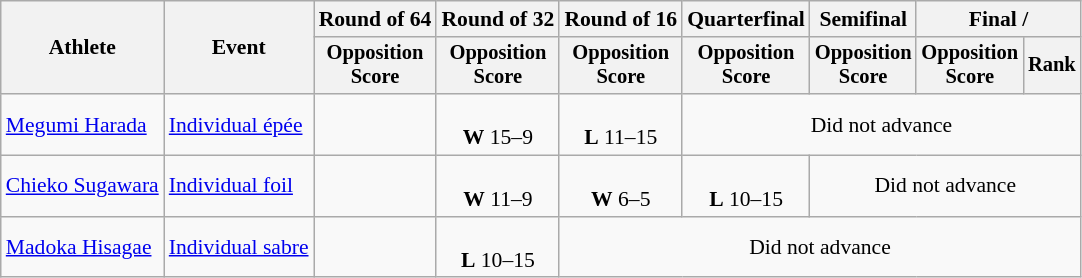<table class="wikitable" style="font-size:90%">
<tr>
<th rowspan="2">Athlete</th>
<th rowspan="2">Event</th>
<th>Round of 64</th>
<th>Round of 32</th>
<th>Round of 16</th>
<th>Quarterfinal</th>
<th>Semifinal</th>
<th colspan=2>Final / </th>
</tr>
<tr style="font-size:95%">
<th>Opposition <br> Score</th>
<th>Opposition <br> Score</th>
<th>Opposition <br> Score</th>
<th>Opposition <br> Score</th>
<th>Opposition <br> Score</th>
<th>Opposition <br> Score</th>
<th>Rank</th>
</tr>
<tr align=center>
<td align=left><a href='#'>Megumi Harada</a></td>
<td align=left><a href='#'>Individual épée</a></td>
<td></td>
<td><br><strong>W</strong> 15–9</td>
<td><br><strong>L</strong> 11–15</td>
<td colspan=4>Did not advance</td>
</tr>
<tr align=center>
<td align=left><a href='#'>Chieko Sugawara</a></td>
<td align=left><a href='#'>Individual foil</a></td>
<td></td>
<td><br><strong>W</strong> 11–9</td>
<td><br><strong>W</strong> 6–5</td>
<td><br><strong>L</strong> 10–15</td>
<td colspan=3>Did not advance</td>
</tr>
<tr align=center>
<td align=left><a href='#'>Madoka Hisagae</a></td>
<td align=left><a href='#'>Individual sabre</a></td>
<td></td>
<td><br><strong>L</strong> 10–15</td>
<td colspan=5>Did not advance</td>
</tr>
</table>
